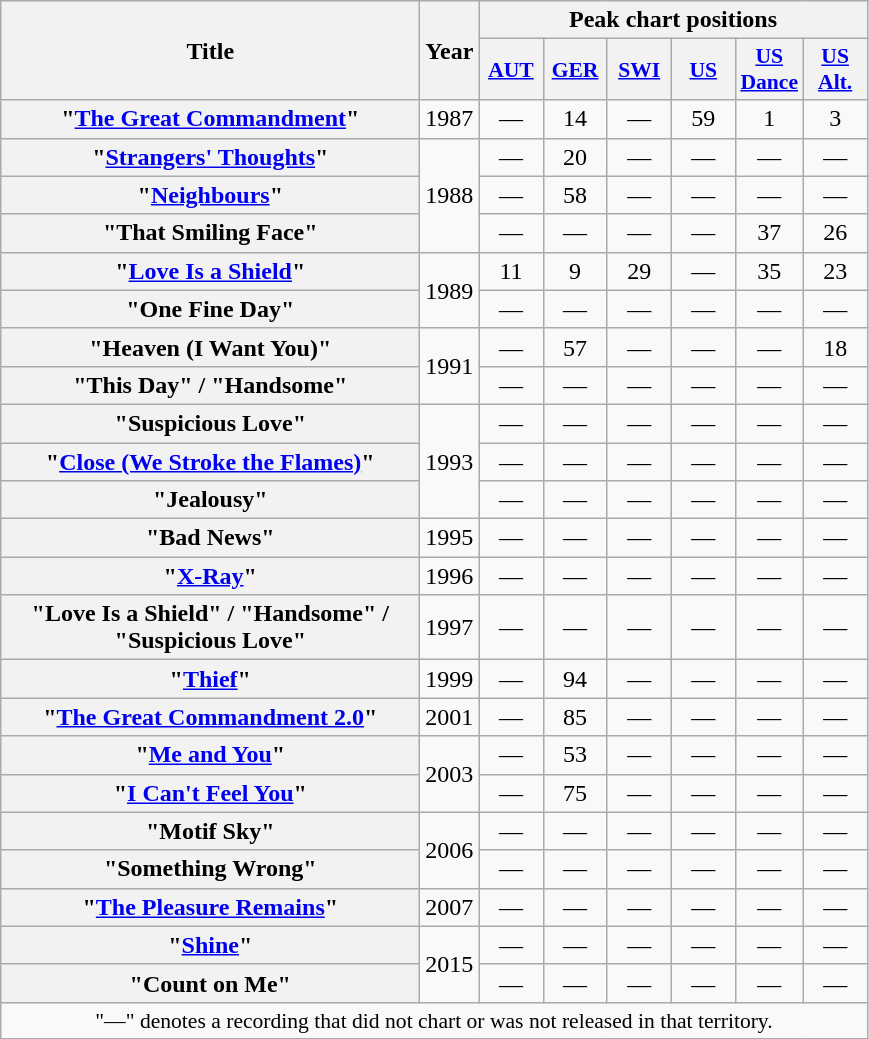<table class="wikitable plainrowheaders" style="text-align:center;">
<tr>
<th scope="col" rowspan="2" style="width:17em;">Title</th>
<th scope="col" rowspan="2">Year</th>
<th scope="col" colspan="6">Peak chart positions</th>
</tr>
<tr>
<th scope="col" style="width:2.5em;font-size:90%;"><a href='#'>AUT</a><br></th>
<th scope="col" style="width:2.5em;font-size:90%;"><a href='#'>GER</a><br></th>
<th scope="col" style="width:2.5em;font-size:90%;"><a href='#'>SWI</a><br></th>
<th scope="col" style="width:2.5em;font-size:90%;"><a href='#'>US</a><br></th>
<th scope="col" style="width:2.5em;font-size:90%;"><a href='#'>US Dance</a><br></th>
<th scope="col" style="width:2.5em;font-size:90%;"><a href='#'>US Alt.</a><br></th>
</tr>
<tr>
<th scope="row">"<a href='#'>The Great Commandment</a>"</th>
<td>1987</td>
<td>—</td>
<td>14</td>
<td>—</td>
<td>59</td>
<td>1</td>
<td>3</td>
</tr>
<tr>
<th scope="row">"<a href='#'>Strangers' Thoughts</a>"</th>
<td rowspan="3">1988</td>
<td>—</td>
<td>20</td>
<td>—</td>
<td>—</td>
<td>—</td>
<td>—</td>
</tr>
<tr>
<th scope="row">"<a href='#'>Neighbours</a>"</th>
<td>—</td>
<td>58</td>
<td>—</td>
<td>—</td>
<td>—</td>
<td>—</td>
</tr>
<tr>
<th scope="row">"That Smiling Face"</th>
<td>—</td>
<td>—</td>
<td>—</td>
<td>—</td>
<td>37</td>
<td>26</td>
</tr>
<tr>
<th scope="row">"<a href='#'>Love Is a Shield</a>"</th>
<td rowspan="2">1989</td>
<td>11</td>
<td>9</td>
<td>29</td>
<td>—</td>
<td>35</td>
<td>23</td>
</tr>
<tr>
<th scope="row">"One Fine Day"</th>
<td>—</td>
<td>—</td>
<td>—</td>
<td>—</td>
<td>—</td>
<td>—</td>
</tr>
<tr>
<th scope="row">"Heaven (I Want You)"</th>
<td rowspan="2">1991</td>
<td>—</td>
<td>57</td>
<td>—</td>
<td>—</td>
<td>—</td>
<td>18</td>
</tr>
<tr>
<th scope="row">"This Day" / "Handsome"</th>
<td>—</td>
<td>—</td>
<td>—</td>
<td>—</td>
<td>—</td>
<td>—</td>
</tr>
<tr>
<th scope="row">"Suspicious Love"</th>
<td rowspan="3">1993</td>
<td>—</td>
<td>—</td>
<td>—</td>
<td>—</td>
<td>—</td>
<td>—</td>
</tr>
<tr>
<th scope="row">"<a href='#'>Close (We Stroke the Flames)</a>"</th>
<td>—</td>
<td>—</td>
<td>—</td>
<td>—</td>
<td>—</td>
<td>—</td>
</tr>
<tr>
<th scope="row">"Jealousy"</th>
<td>—</td>
<td>—</td>
<td>—</td>
<td>—</td>
<td>—</td>
<td>—</td>
</tr>
<tr>
<th scope="row">"Bad News"</th>
<td>1995</td>
<td>—</td>
<td>—</td>
<td>—</td>
<td>—</td>
<td>—</td>
<td>—</td>
</tr>
<tr>
<th scope="row">"<a href='#'>X-Ray</a>"</th>
<td>1996</td>
<td>—</td>
<td>—</td>
<td>—</td>
<td>—</td>
<td>—</td>
<td>—</td>
</tr>
<tr>
<th scope="row">"Love Is a Shield" / "Handsome" / "Suspicious Love"</th>
<td>1997</td>
<td>—</td>
<td>—</td>
<td>—</td>
<td>—</td>
<td>—</td>
<td>—</td>
</tr>
<tr>
<th scope="row">"<a href='#'>Thief</a>"</th>
<td>1999</td>
<td>—</td>
<td>94</td>
<td>—</td>
<td>—</td>
<td>—</td>
<td>—</td>
</tr>
<tr>
<th scope="row">"<a href='#'>The Great Commandment 2.0</a>"</th>
<td>2001</td>
<td>—</td>
<td>85</td>
<td>—</td>
<td>—</td>
<td>—</td>
<td>—</td>
</tr>
<tr>
<th scope="row">"<a href='#'>Me and You</a>"</th>
<td rowspan="2">2003</td>
<td>—</td>
<td>53</td>
<td>—</td>
<td>—</td>
<td>—</td>
<td>—</td>
</tr>
<tr>
<th scope="row">"<a href='#'>I Can't Feel You</a>"</th>
<td>—</td>
<td>75</td>
<td>—</td>
<td>—</td>
<td>—</td>
<td>—</td>
</tr>
<tr>
<th scope="row">"Motif Sky"</th>
<td rowspan="2">2006</td>
<td>—</td>
<td>—</td>
<td>—</td>
<td>—</td>
<td>—</td>
<td>—</td>
</tr>
<tr>
<th scope="row">"Something Wrong"</th>
<td>—</td>
<td>—</td>
<td>—</td>
<td>—</td>
<td>—</td>
<td>—</td>
</tr>
<tr>
<th scope="row">"<a href='#'>The Pleasure Remains</a>"</th>
<td>2007</td>
<td>—</td>
<td>—</td>
<td>—</td>
<td>—</td>
<td>—</td>
<td>—</td>
</tr>
<tr>
<th scope="row">"<a href='#'>Shine</a>"</th>
<td rowspan="2">2015</td>
<td>—</td>
<td>—</td>
<td>—</td>
<td>—</td>
<td>—</td>
<td>—</td>
</tr>
<tr>
<th scope="row">"Count on Me"<br></th>
<td>—</td>
<td>—</td>
<td>—</td>
<td>—</td>
<td>—</td>
<td>—</td>
</tr>
<tr>
<td colspan="8" style="font-size:90%">"—" denotes a recording that did not chart or was not released in that territory.</td>
</tr>
</table>
